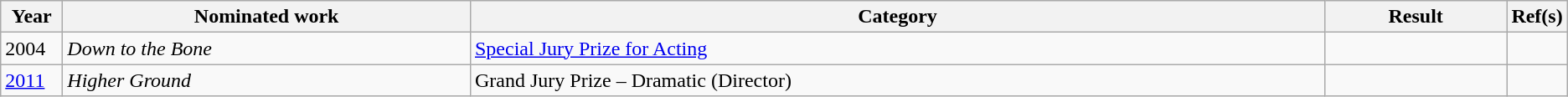<table class="wikitable">
<tr>
<th width=4%>Year</th>
<th width=27%>Nominated work</th>
<th width=57%>Category</th>
<th width=12%>Result</th>
<th width=4%>Ref(s)</th>
</tr>
<tr>
<td>2004</td>
<td><em>Down to the Bone</em></td>
<td><a href='#'>Special Jury Prize for Acting</a></td>
<td></td>
<td></td>
</tr>
<tr>
<td><a href='#'>2011</a></td>
<td><em>Higher Ground</em></td>
<td>Grand Jury Prize – Dramatic (Director)</td>
<td></td>
<td></td>
</tr>
</table>
